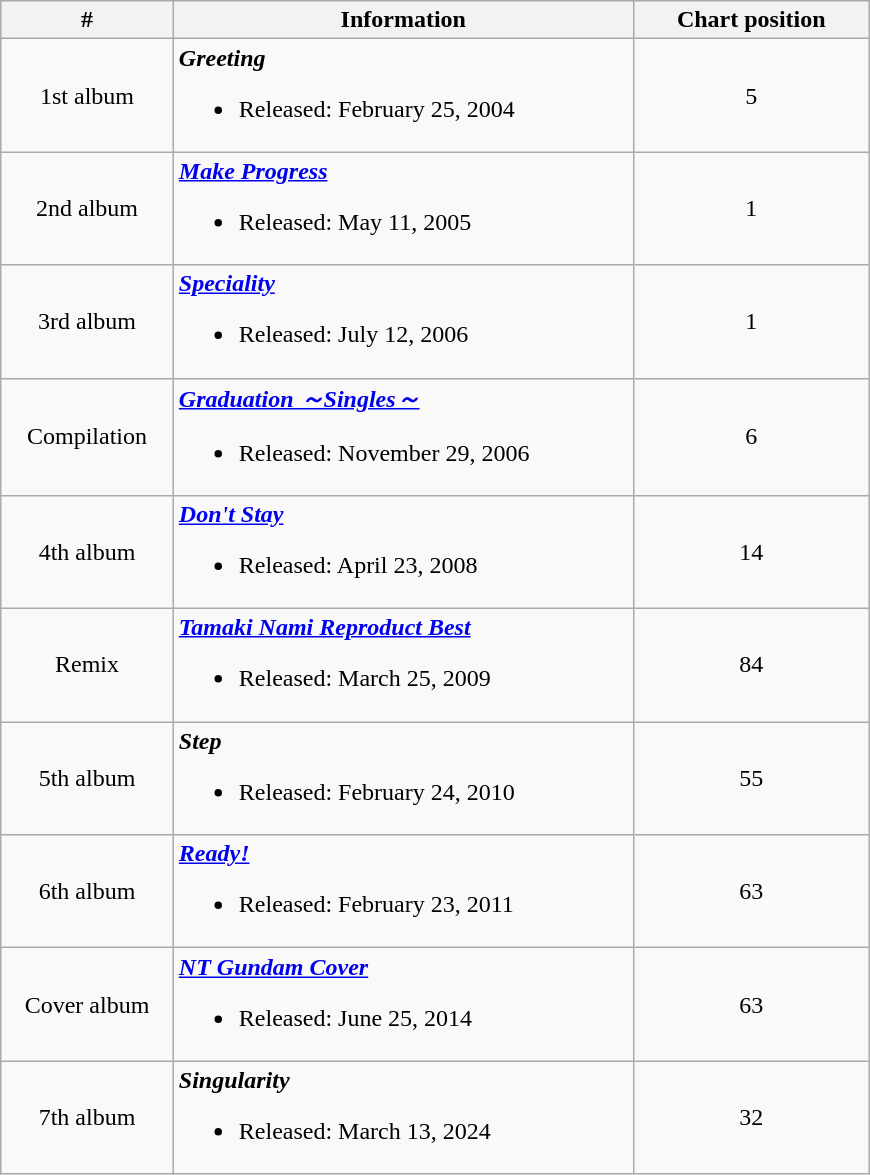<table class="wikitable" style="width:580px;">
<tr>
<th align="left">#</th>
<th align="left">Information</th>
<th style="text-align:center; width:150px;">Chart position</th>
</tr>
<tr>
<td style="text-align:center;">1st album</td>
<td align="left"><strong><em>Greeting</em></strong><br><ul><li>Released: February 25, 2004</li></ul></td>
<td style="text-align:center;">5</td>
</tr>
<tr>
<td style="text-align:center;">2nd album</td>
<td align="left"><strong><em><a href='#'>Make Progress</a></em></strong><br><ul><li>Released: May 11, 2005</li></ul></td>
<td style="text-align:center;">1</td>
</tr>
<tr>
<td style="text-align:center;">3rd album</td>
<td align="left"><strong><em><a href='#'>Speciality</a></em></strong><br><ul><li>Released: July 12, 2006</li></ul></td>
<td style="text-align:center;">1</td>
</tr>
<tr>
<td style="text-align:center;">Compilation</td>
<td align="left"><strong><em><a href='#'>Graduation ～Singles～</a></em></strong><br><ul><li>Released: November 29, 2006</li></ul></td>
<td style="text-align:center;">6</td>
</tr>
<tr>
<td style="text-align:center;">4th album</td>
<td align="left"><strong><em><a href='#'>Don't Stay</a></em></strong><br><ul><li>Released: April 23, 2008</li></ul></td>
<td style="text-align:center;">14</td>
</tr>
<tr>
<td style="text-align:center;">Remix</td>
<td align="left"><strong><em><a href='#'>Tamaki Nami Reproduct Best</a></em></strong><br><ul><li>Released: March 25, 2009</li></ul></td>
<td style="text-align:center;">84</td>
</tr>
<tr>
<td style="text-align:center;">5th album</td>
<td align="left"><strong><em>Step</em></strong><br><ul><li>Released: February 24, 2010</li></ul></td>
<td style="text-align:center;">55</td>
</tr>
<tr>
<td style="text-align:center;">6th album</td>
<td align="left"><strong><em><a href='#'>Ready!</a></em></strong><br><ul><li>Released: February 23, 2011</li></ul></td>
<td style="text-align:center;">63</td>
</tr>
<tr>
<td style="text-align:center;">Cover album</td>
<td align="left"><strong><em><a href='#'>NT Gundam Cover</a></em></strong><br><ul><li>Released: June 25, 2014</li></ul></td>
<td style="text-align:center;">63</td>
</tr>
<tr>
<td style="text-align:center;">7th album</td>
<td align="left"><strong><em>Singularity</em></strong><br><ul><li>Released: March 13, 2024</li></ul></td>
<td style="text-align:center;">32</td>
</tr>
</table>
